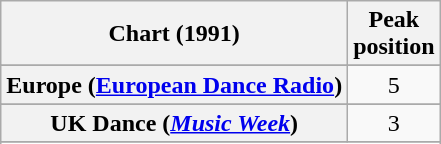<table class="wikitable sortable plainrowheaders">
<tr>
<th>Chart (1991)</th>
<th>Peak<br>position</th>
</tr>
<tr>
</tr>
<tr>
<th scope="row">Europe (<a href='#'>European Dance Radio</a>)</th>
<td align="center">5</td>
</tr>
<tr>
</tr>
<tr>
<th scope="row">UK Dance (<em><a href='#'>Music Week</a></em>)</th>
<td align="center">3</td>
</tr>
<tr>
</tr>
<tr>
</tr>
</table>
